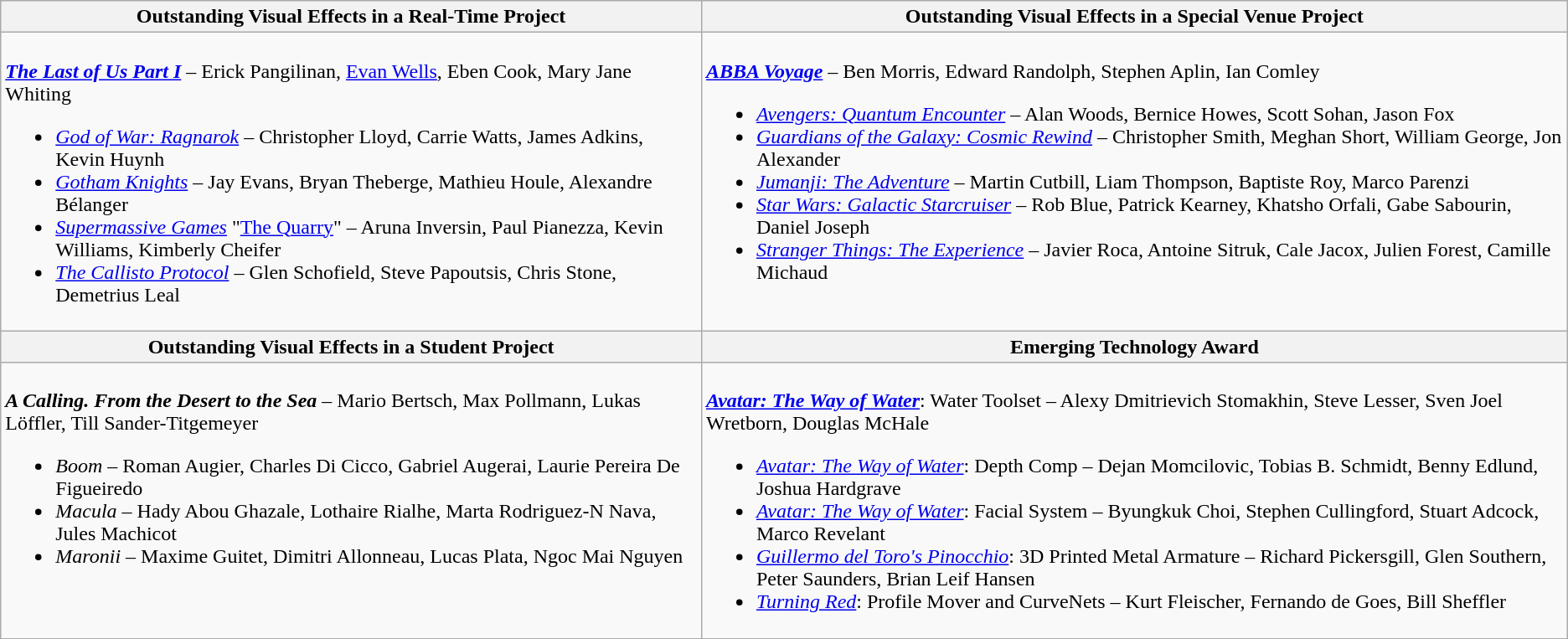<table class="wikitable" style="width=100%">
<tr>
<th style="width=50%"><strong>Outstanding Visual Effects in a Real-Time Project</strong></th>
<th style="width=50%"><strong>Outstanding Visual Effects in a Special Venue Project</strong></th>
</tr>
<tr>
<td valign="top"><br><strong><em><a href='#'>The Last of Us Part I</a></em></strong> – Erick Pangilinan, <a href='#'>Evan Wells</a>, Eben Cook, Mary Jane Whiting<ul><li><em><a href='#'>God of War: Ragnarok</a></em> – Christopher Lloyd, Carrie Watts, James Adkins, Kevin Huynh</li><li><em><a href='#'>Gotham Knights</a></em> – Jay Evans, Bryan Theberge, Mathieu Houle, Alexandre Bélanger</li><li><em><a href='#'>Supermassive Games</a></em> "<a href='#'>The Quarry</a>" – Aruna Inversin, Paul Pianezza, Kevin Williams, Kimberly Cheifer</li><li><em><a href='#'>The Callisto Protocol</a></em> – Glen Schofield, Steve Papoutsis, Chris Stone, Demetrius Leal</li></ul></td>
<td valign="top"><br><strong><em><a href='#'>ABBA Voyage</a></em></strong> – Ben Morris, Edward Randolph, Stephen Aplin, Ian Comley<ul><li><em><a href='#'>Avengers: Quantum Encounter</a></em> – Alan Woods, Bernice Howes, Scott Sohan, Jason Fox</li><li><em><a href='#'>Guardians of the Galaxy: Cosmic Rewind</a></em> – Christopher Smith, Meghan Short, William George, Jon Alexander</li><li><em><a href='#'>Jumanji: The Adventure</a></em> – Martin Cutbill, Liam Thompson, Baptiste Roy, Marco Parenzi</li><li><em><a href='#'>Star Wars: Galactic Starcruiser</a></em> – Rob Blue, Patrick Kearney, Khatsho Orfali, Gabe Sabourin, Daniel Joseph</li><li><em><a href='#'>Stranger Things: The Experience</a></em> – Javier Roca, Antoine Sitruk, Cale Jacox, Julien Forest, Camille Michaud</li></ul></td>
</tr>
<tr>
<th><strong>Outstanding Visual Effects in a Student Project</strong></th>
<th><strong>Emerging Technology Award</strong></th>
</tr>
<tr>
<td valign="top"><br><strong><em>A Calling. From the Desert to the Sea</em></strong> – Mario Bertsch, Max Pollmann, Lukas Löffler, Till Sander-Titgemeyer<ul><li><em>Boom</em> – Roman Augier, Charles Di Cicco, Gabriel Augerai, Laurie Pereira De Figueiredo</li><li><em>Macula</em> – Hady Abou Ghazale, Lothaire Rialhe, Marta Rodriguez-N Nava, Jules Machicot</li><li><em>Maronii</em> – Maxime Guitet, Dimitri Allonneau, Lucas Plata, Ngoc Mai Nguyen</li></ul></td>
<td valign="top"><br><strong><em><a href='#'>Avatar: The Way of Water</a></em></strong>: Water Toolset – Alexy Dmitrievich Stomakhin, Steve Lesser, Sven Joel Wretborn, Douglas McHale<ul><li><em><a href='#'>Avatar: The Way of Water</a></em>: Depth Comp – Dejan Momcilovic, Tobias B. Schmidt, Benny Edlund, Joshua Hardgrave</li><li><em><a href='#'>Avatar: The Way of Water</a></em>: Facial System – Byungkuk Choi, Stephen Cullingford, Stuart Adcock, Marco Revelant</li><li><em><a href='#'>Guillermo del Toro's Pinocchio</a></em>: 3D Printed Metal Armature – Richard Pickersgill, Glen Southern, Peter Saunders, Brian Leif Hansen</li><li><em><a href='#'>Turning Red</a></em>: Profile Mover and CurveNets – Kurt Fleischer, Fernando de Goes, Bill Sheffler</li></ul></td>
</tr>
<tr>
</tr>
</table>
